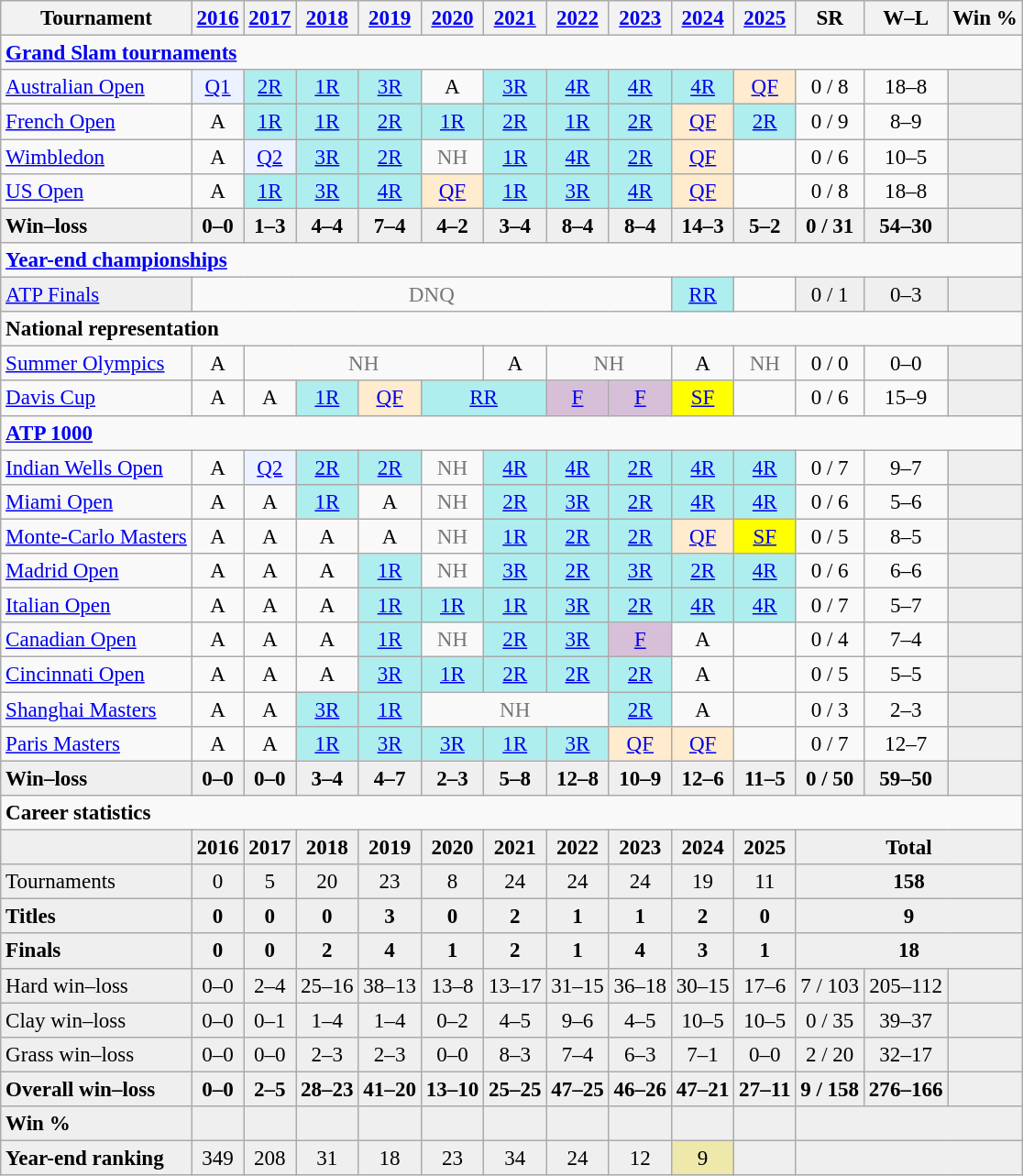<table class="wikitable nowrap" style=text-align:center;font-size:96%>
<tr>
<th>Tournament</th>
<th><a href='#'>2016</a></th>
<th><a href='#'>2017</a></th>
<th><a href='#'>2018</a></th>
<th><a href='#'>2019</a></th>
<th><a href='#'>2020</a></th>
<th><a href='#'>2021</a></th>
<th><a href='#'>2022</a></th>
<th><a href='#'>2023</a></th>
<th><a href='#'>2024</a></th>
<th><a href='#'>2025</a></th>
<th>SR</th>
<th>W–L</th>
<th>Win %</th>
</tr>
<tr>
<td colspan="14" style="text-align:left"><strong><a href='#'>Grand Slam tournaments</a></strong></td>
</tr>
<tr>
<td align=left><a href='#'>Australian Open</a></td>
<td style=background:#ecf2ff><a href='#'>Q1</a></td>
<td style=background:#afeeee><a href='#'>2R</a></td>
<td style=background:#afeeee><a href='#'>1R</a></td>
<td style=background:#afeeee><a href='#'>3R</a></td>
<td>A</td>
<td style=background:#afeeee><a href='#'>3R</a></td>
<td style=background:#afeeee><a href='#'>4R</a></td>
<td style=background:#afeeee><a href='#'>4R</a></td>
<td style=background:#afeeee><a href='#'>4R</a></td>
<td style=background:#ffebcd><a href='#'>QF</a></td>
<td>0 / 8</td>
<td>18–8</td>
<td bgcolor=efefef></td>
</tr>
<tr>
<td align=left><a href='#'>French Open</a></td>
<td>A</td>
<td style=background:#afeeee><a href='#'>1R</a></td>
<td style=background:#afeeee><a href='#'>1R</a></td>
<td style=background:#afeeee><a href='#'>2R</a></td>
<td style=background:#afeeee><a href='#'>1R</a></td>
<td style=background:#afeeee><a href='#'>2R</a></td>
<td style=background:#afeeee><a href='#'>1R</a></td>
<td style=background:#afeeee><a href='#'>2R</a></td>
<td style=background:#ffebcd><a href='#'>QF</a></td>
<td style=background:#afeeee><a href='#'>2R</a></td>
<td>0 / 9</td>
<td>8–9</td>
<td bgcolor=efefef></td>
</tr>
<tr>
<td align=left><a href='#'>Wimbledon</a></td>
<td>A</td>
<td style=background:#ecf2ff><a href='#'>Q2</a></td>
<td style=background:#afeeee><a href='#'>3R</a></td>
<td style=background:#afeeee><a href='#'>2R</a></td>
<td style=color:#767676>NH</td>
<td style=background:#afeeee><a href='#'>1R</a></td>
<td style=background:#afeeee><a href='#'>4R</a></td>
<td style=background:#afeeee><a href='#'>2R</a></td>
<td style=background:#ffebcd><a href='#'>QF</a></td>
<td></td>
<td>0 / 6</td>
<td>10–5</td>
<td bgcolor=efefef></td>
</tr>
<tr>
<td align=left><a href='#'>US Open</a></td>
<td>A</td>
<td style=background:#afeeee><a href='#'>1R</a></td>
<td style=background:#afeeee><a href='#'>3R</a></td>
<td style=background:#afeeee><a href='#'>4R</a></td>
<td style=background:#ffebcd><a href='#'>QF</a></td>
<td style=background:#afeeee><a href='#'>1R</a></td>
<td style=background:#afeeee><a href='#'>3R</a></td>
<td style=background:#afeeee><a href='#'>4R</a></td>
<td style=background:#ffebcd><a href='#'>QF</a></td>
<td></td>
<td>0 / 8</td>
<td>18–8</td>
<td bgcolor=efefef></td>
</tr>
<tr style=font-weight:bold;background:#efefef>
<td style=text-align:left>Win–loss</td>
<td>0–0</td>
<td>1–3</td>
<td>4–4</td>
<td>7–4</td>
<td>4–2</td>
<td>3–4</td>
<td>8–4</td>
<td>8–4</td>
<td>14–3</td>
<td>5–2</td>
<td>0 / 31</td>
<td>54–30</td>
<td></td>
</tr>
<tr>
<td colspan=14 align="left"><strong><a href='#'>Year-end championships</a></strong></td>
</tr>
<tr>
<td bgcolor=efefef align=left><a href='#'>ATP Finals</a></td>
<td colspan=8 style=color:#767676>DNQ</td>
<td style=background:#afeeee><a href='#'>RR</a></td>
<td></td>
<td bgcolor=efefef>0 / 1</td>
<td bgcolor=efefef>0–3</td>
<td bgcolor=efefef></td>
</tr>
<tr>
<td colspan="14" style="text-align:left"><strong>National representation</strong></td>
</tr>
<tr>
<td align=left><a href='#'>Summer Olympics</a></td>
<td>A</td>
<td colspan=4 style=color:#767676>NH</td>
<td>A</td>
<td colspan=2 style=color:#767676>NH</td>
<td>A</td>
<td style=color:#767676>NH</td>
<td>0 / 0</td>
<td>0–0</td>
<td bgcolor=efefef></td>
</tr>
<tr>
<td align=left><a href='#'>Davis Cup</a></td>
<td>A</td>
<td>A</td>
<td style=background:#afeeee><a href='#'>1R</a></td>
<td style=background:#ffebcd><a href='#'>QF</a></td>
<td colspan="2" bgcolor=afeeee><a href='#'>RR</a></td>
<td style=background:thistle><a href='#'>F</a></td>
<td style=background:thistle><a href='#'>F</a></td>
<td style=background:yellow><a href='#'>SF</a></td>
<td></td>
<td>0 / 6</td>
<td>15–9</td>
<td bgcolor=efefef></td>
</tr>
<tr>
<td colspan="14" style="text-align:left"><strong><a href='#'>ATP 1000</a></strong></td>
</tr>
<tr>
<td align=left><a href='#'>Indian Wells Open</a></td>
<td>A</td>
<td style=background:#ecf2ff><a href='#'>Q2</a></td>
<td style=background:#afeeee><a href='#'>2R</a></td>
<td style=background:#afeeee><a href='#'>2R</a></td>
<td style=color:#767676>NH</td>
<td style=background:#afeeee><a href='#'>4R</a></td>
<td style=background:#afeeee><a href='#'>4R</a></td>
<td style=background:#afeeee><a href='#'>2R</a></td>
<td style=background:#afeeee><a href='#'>4R</a></td>
<td style=background:#afeeee><a href='#'>4R</a></td>
<td>0 / 7</td>
<td>9–7</td>
<td bgcolor=efefef></td>
</tr>
<tr>
<td align=left><a href='#'>Miami Open</a></td>
<td>A</td>
<td>A</td>
<td style=background:#afeeee><a href='#'>1R</a></td>
<td>A</td>
<td style=color:#767676>NH</td>
<td style=background:#afeeee><a href='#'>2R</a></td>
<td style=background:#afeeee><a href='#'>3R</a></td>
<td style=background:#afeeee><a href='#'>2R</a></td>
<td style=background:#afeeee><a href='#'>4R</a></td>
<td style=background:#afeeee><a href='#'>4R</a></td>
<td>0 / 6</td>
<td>5–6</td>
<td bgcolor=efefef></td>
</tr>
<tr>
<td align=left><a href='#'>Monte-Carlo Masters</a></td>
<td>A</td>
<td>A</td>
<td>A</td>
<td>A</td>
<td style=color:#767676>NH</td>
<td style=background:#afeeee><a href='#'>1R</a></td>
<td style=background:#afeeee><a href='#'>2R</a></td>
<td style=background:#afeeee><a href='#'>2R</a></td>
<td style=background:#ffebcd><a href='#'>QF</a></td>
<td style=background:yellow><a href='#'>SF</a></td>
<td>0 / 5</td>
<td>8–5</td>
<td bgcolor=efefef></td>
</tr>
<tr>
<td align=left><a href='#'>Madrid Open</a></td>
<td>A</td>
<td>A</td>
<td>A</td>
<td style=background:#afeeee><a href='#'>1R</a></td>
<td style=color:#767676>NH</td>
<td style=background:#afeeee><a href='#'>3R</a></td>
<td style=background:#afeeee><a href='#'>2R</a></td>
<td style=background:#afeeee><a href='#'>3R</a></td>
<td style=background:#afeeee><a href='#'>2R</a></td>
<td style=background:#afeeee><a href='#'>4R</a></td>
<td>0 / 6</td>
<td>6–6</td>
<td bgcolor=efefef></td>
</tr>
<tr>
<td align=left><a href='#'>Italian Open</a></td>
<td>A</td>
<td>A</td>
<td>A</td>
<td style=background:#afeeee><a href='#'>1R</a></td>
<td style=background:#afeeee><a href='#'>1R</a></td>
<td style=background:#afeeee><a href='#'>1R</a></td>
<td style=background:#afeeee><a href='#'>3R</a></td>
<td style=background:#afeeee><a href='#'>2R</a></td>
<td style=background:#afeeee><a href='#'>4R</a></td>
<td style=background:#afeeee><a href='#'>4R</a></td>
<td>0 / 7</td>
<td>5–7</td>
<td bgcolor=efefef></td>
</tr>
<tr>
<td align=left><a href='#'>Canadian Open</a></td>
<td>A</td>
<td>A</td>
<td>A</td>
<td style=background:#afeeee><a href='#'>1R</a></td>
<td style=color:#767676>NH</td>
<td style=background:#afeeee><a href='#'>2R</a></td>
<td style=background:#afeeee><a href='#'>3R</a></td>
<td style=background:thistle><a href='#'>F</a></td>
<td>A</td>
<td></td>
<td>0 / 4</td>
<td>7–4</td>
<td bgcolor=efefef></td>
</tr>
<tr>
<td align=left><a href='#'>Cincinnati Open</a></td>
<td>A</td>
<td>A</td>
<td>A</td>
<td style=background:#afeeee><a href='#'>3R</a></td>
<td style=background:#afeeee><a href='#'>1R</a></td>
<td style=background:#afeeee><a href='#'>2R</a></td>
<td style=background:#afeeee><a href='#'>2R</a></td>
<td style=background:#afeeee><a href='#'>2R</a></td>
<td>A</td>
<td></td>
<td>0 / 5</td>
<td>5–5</td>
<td bgcolor=efefef></td>
</tr>
<tr>
<td align=left><a href='#'>Shanghai Masters</a></td>
<td>A</td>
<td>A</td>
<td style=background:#afeeee><a href='#'>3R</a></td>
<td style=background:#afeeee><a href='#'>1R</a></td>
<td colspan=3 style=color:#767676>NH</td>
<td style=background:#afeeee><a href='#'>2R</a></td>
<td>A</td>
<td></td>
<td>0 / 3</td>
<td>2–3</td>
<td bgcolor=efefef></td>
</tr>
<tr>
<td align=left><a href='#'>Paris Masters</a></td>
<td>A</td>
<td>A</td>
<td style=background:#afeeee><a href='#'>1R</a></td>
<td style=background:#afeeee><a href='#'>3R</a></td>
<td style=background:#afeeee><a href='#'>3R</a></td>
<td style=background:#afeeee><a href='#'>1R</a></td>
<td style=background:#afeeee><a href='#'>3R</a></td>
<td style=background:#ffebcd><a href='#'>QF</a></td>
<td style=background:#ffebcd><a href='#'>QF</a></td>
<td></td>
<td>0 / 7</td>
<td>12–7</td>
<td bgcolor=efefef></td>
</tr>
<tr style=font-weight:bold;background:#efefef>
<td style=text-align:left>Win–loss</td>
<td>0–0</td>
<td>0–0</td>
<td>3–4</td>
<td>4–7</td>
<td>2–3</td>
<td>5–8</td>
<td>12–8</td>
<td>10–9</td>
<td>12–6</td>
<td>11–5</td>
<td>0 / 50</td>
<td>59–50</td>
<td></td>
</tr>
<tr>
<td colspan=14 style=text-align:left><strong>Career statistics</strong></td>
</tr>
<tr style="font-weight:bold;background:#EFEFEF;">
<td></td>
<td>2016</td>
<td>2017</td>
<td>2018</td>
<td>2019</td>
<td>2020</td>
<td>2021</td>
<td>2022</td>
<td>2023</td>
<td>2024</td>
<td>2025</td>
<td colspan=3>Total</td>
</tr>
<tr style="background:#EFEFEF">
<td align=left>Tournaments</td>
<td>0</td>
<td>5</td>
<td>20</td>
<td>23</td>
<td>8</td>
<td>24</td>
<td>24</td>
<td>24</td>
<td>19</td>
<td>11</td>
<td colspan="3"><strong>158</strong></td>
</tr>
<tr style=font-weight:bold;background:#efefef>
<td style=text-align:left>Titles</td>
<td>0</td>
<td>0</td>
<td>0</td>
<td>3</td>
<td>0</td>
<td>2</td>
<td>1</td>
<td>1</td>
<td>2</td>
<td>0</td>
<td colspan="3">9</td>
</tr>
<tr style=font-weight:bold;background:#efefef>
<td style=text-align:left>Finals</td>
<td>0</td>
<td>0</td>
<td>2</td>
<td>4</td>
<td>1</td>
<td>2</td>
<td>1</td>
<td>4</td>
<td>3</td>
<td>1</td>
<td colspan="3">18</td>
</tr>
<tr bgcolor=efefef>
<td align=left>Hard win–loss</td>
<td>0–0</td>
<td>2–4</td>
<td>25–16</td>
<td>38–13</td>
<td>13–8</td>
<td>13–17</td>
<td>31–15</td>
<td>36–18</td>
<td>30–15</td>
<td>17–6</td>
<td>7 / 103</td>
<td>205–112</td>
<td></td>
</tr>
<tr bgcolor=efefef>
<td align=left>Clay win–loss</td>
<td>0–0</td>
<td>0–1</td>
<td>1–4</td>
<td>1–4</td>
<td>0–2</td>
<td>4–5</td>
<td>9–6</td>
<td>4–5</td>
<td>10–5</td>
<td>10–5</td>
<td>0 / 35</td>
<td>39–37</td>
<td></td>
</tr>
<tr bgcolor=efefef>
<td align=left>Grass win–loss</td>
<td>0–0</td>
<td>0–0</td>
<td>2–3</td>
<td>2–3</td>
<td>0–0</td>
<td>8–3</td>
<td>7–4</td>
<td>6–3</td>
<td>7–1</td>
<td>0–0</td>
<td>2 / 20</td>
<td>32–17</td>
<td></td>
</tr>
<tr style=font-weight:bold;background:#efefef>
<td style=text-align:left>Overall win–loss</td>
<td>0–0</td>
<td>2–5</td>
<td>28–23</td>
<td>41–20</td>
<td>13–10</td>
<td>25–25</td>
<td>47–25</td>
<td>46–26</td>
<td>47–21</td>
<td>27–11</td>
<td>9 / 158</td>
<td>276–166</td>
<td></td>
</tr>
<tr style=font-weight:bold;background:#efefef>
<td align=left>Win %</td>
<td></td>
<td></td>
<td></td>
<td></td>
<td></td>
<td></td>
<td></td>
<td></td>
<td></td>
<td></td>
<td colspan="3"></td>
</tr>
<tr style=background:#efefef>
<td align=left><strong>Year-end ranking</strong></td>
<td>349</td>
<td>208</td>
<td>31</td>
<td>18</td>
<td>23</td>
<td>34</td>
<td>24</td>
<td>12</td>
<td style=background:#eee8aa>9</td>
<td></td>
<td colspan="3"></td>
</tr>
</table>
